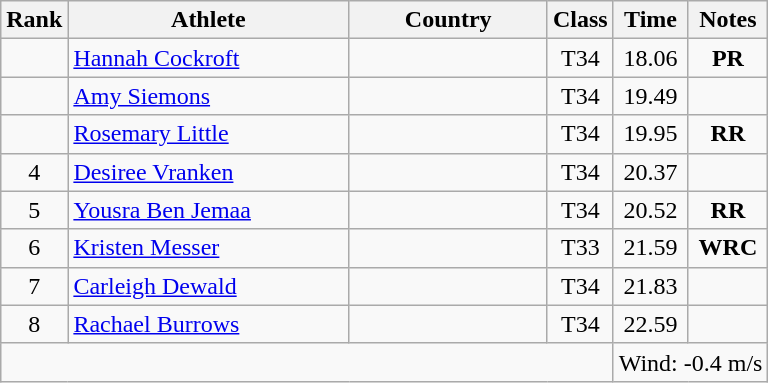<table class="wikitable sortable" style="text-align:center">
<tr>
<th>Rank</th>
<th style="width:180px">Athlete</th>
<th style="width:125px">Country</th>
<th>Class</th>
<th>Time</th>
<th>Notes</th>
</tr>
<tr>
<td></td>
<td style="text-align:left;"><a href='#'>Hannah Cockroft</a></td>
<td style="text-align:left;"></td>
<td>T34</td>
<td>18.06</td>
<td><strong>PR</strong></td>
</tr>
<tr>
<td></td>
<td style="text-align:left;"><a href='#'>Amy Siemons</a></td>
<td style="text-align:left;"></td>
<td>T34</td>
<td>19.49</td>
<td></td>
</tr>
<tr>
<td></td>
<td style="text-align:left;"><a href='#'>Rosemary Little</a></td>
<td style="text-align:left;"></td>
<td>T34</td>
<td>19.95</td>
<td><strong>RR</strong></td>
</tr>
<tr>
<td>4</td>
<td style="text-align:left;"><a href='#'>Desiree Vranken</a></td>
<td style="text-align:left;"></td>
<td>T34</td>
<td>20.37</td>
<td></td>
</tr>
<tr>
<td>5</td>
<td style="text-align:left;"><a href='#'>Yousra Ben Jemaa</a></td>
<td style="text-align:left;"></td>
<td>T34</td>
<td>20.52</td>
<td><strong>RR</strong></td>
</tr>
<tr>
<td>6</td>
<td style="text-align:left;"><a href='#'>Kristen Messer</a></td>
<td style="text-align:left;"></td>
<td>T33</td>
<td>21.59</td>
<td><strong>WRC</strong></td>
</tr>
<tr>
<td>7</td>
<td style="text-align:left;"><a href='#'>Carleigh Dewald</a></td>
<td style="text-align:left;"></td>
<td>T34</td>
<td>21.83</td>
<td></td>
</tr>
<tr>
<td>8</td>
<td style="text-align:left;"><a href='#'>Rachael Burrows</a></td>
<td style="text-align:left;"></td>
<td>T34</td>
<td>22.59</td>
<td></td>
</tr>
<tr class="sortbottom">
<td colspan="4"></td>
<td colspan="2">Wind: -0.4 m/s</td>
</tr>
</table>
